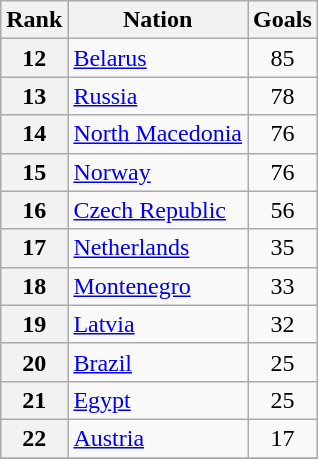<table class="wikitable">
<tr>
<th>Rank</th>
<th>Nation</th>
<th>Goals</th>
</tr>
<tr>
<th>12</th>
<td> <a href='#'>Belarus</a></td>
<td align="center">85</td>
</tr>
<tr>
<th>13</th>
<td> <a href='#'>Russia</a></td>
<td align="center">78</td>
</tr>
<tr>
<th>14</th>
<td> <a href='#'>North Macedonia</a></td>
<td align="center">76</td>
</tr>
<tr>
<th>15</th>
<td> <a href='#'>Norway</a></td>
<td align="center">76</td>
</tr>
<tr>
<th>16</th>
<td> <a href='#'>Czech Republic</a></td>
<td align="center">56</td>
</tr>
<tr>
<th>17</th>
<td> <a href='#'>Netherlands</a></td>
<td align="center">35</td>
</tr>
<tr>
<th>18</th>
<td> <a href='#'>Montenegro</a></td>
<td align="center">33</td>
</tr>
<tr>
<th>19</th>
<td> <a href='#'>Latvia</a></td>
<td align="center">32</td>
</tr>
<tr>
<th>20</th>
<td> <a href='#'>Brazil</a></td>
<td align="center">25</td>
</tr>
<tr>
<th>21</th>
<td> <a href='#'>Egypt</a></td>
<td align="center">25</td>
</tr>
<tr>
<th>22</th>
<td> <a href='#'>Austria</a></td>
<td align="center">17</td>
</tr>
<tr>
</tr>
</table>
